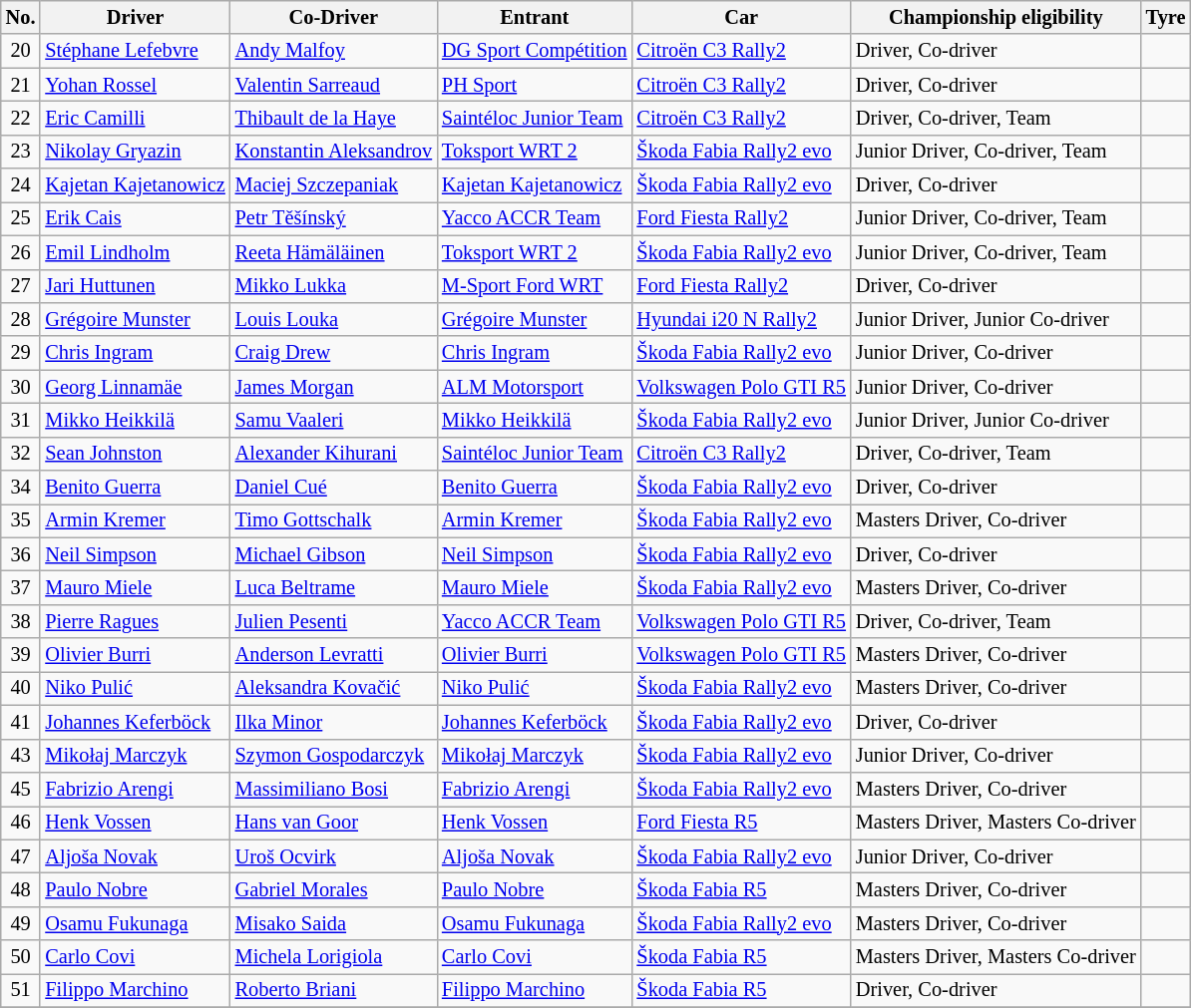<table class="wikitable" style="font-size: 85%;">
<tr>
<th>No.</th>
<th>Driver</th>
<th>Co-Driver</th>
<th>Entrant</th>
<th>Car</th>
<th>Championship eligibility</th>
<th>Tyre</th>
</tr>
<tr>
<td align="center">20</td>
<td> <a href='#'>Stéphane Lefebvre</a></td>
<td> <a href='#'>Andy Malfoy</a></td>
<td> <a href='#'>DG Sport Compétition</a></td>
<td><a href='#'>Citroën C3 Rally2</a></td>
<td>Driver, Co-driver</td>
<td align="center"></td>
</tr>
<tr>
<td align="center">21</td>
<td> <a href='#'>Yohan Rossel</a></td>
<td> <a href='#'>Valentin Sarreaud</a></td>
<td> <a href='#'>PH Sport</a></td>
<td><a href='#'>Citroën C3 Rally2</a></td>
<td>Driver, Co-driver</td>
<td align="center"></td>
</tr>
<tr>
<td align="center">22</td>
<td> <a href='#'>Eric Camilli</a></td>
<td> <a href='#'>Thibault de la Haye</a></td>
<td> <a href='#'>Saintéloc Junior Team</a></td>
<td><a href='#'>Citroën C3 Rally2</a></td>
<td>Driver, Co-driver, Team</td>
<td align="center"></td>
</tr>
<tr>
<td align="center">23</td>
<td> <a href='#'>Nikolay Gryazin</a></td>
<td> <a href='#'>Konstantin Aleksandrov</a></td>
<td> <a href='#'>Toksport WRT 2</a></td>
<td><a href='#'>Škoda Fabia Rally2 evo</a></td>
<td>Junior Driver, Co-driver, Team</td>
<td align="center"></td>
</tr>
<tr>
<td align="center">24</td>
<td> <a href='#'>Kajetan Kajetanowicz</a></td>
<td> <a href='#'>Maciej Szczepaniak</a></td>
<td> <a href='#'>Kajetan Kajetanowicz</a></td>
<td><a href='#'>Škoda Fabia Rally2 evo</a></td>
<td>Driver, Co-driver</td>
<td align="center"></td>
</tr>
<tr>
<td align="center">25</td>
<td> <a href='#'>Erik Cais</a></td>
<td> <a href='#'>Petr Těšínský</a></td>
<td> <a href='#'>Yacco ACCR Team</a></td>
<td><a href='#'>Ford Fiesta Rally2</a></td>
<td>Junior Driver, Co-driver, Team</td>
<td align="center"></td>
</tr>
<tr>
<td align="center">26</td>
<td> <a href='#'>Emil Lindholm</a></td>
<td> <a href='#'>Reeta Hämäläinen</a></td>
<td> <a href='#'>Toksport WRT 2</a></td>
<td><a href='#'>Škoda Fabia Rally2 evo</a></td>
<td>Junior Driver, Co-driver, Team</td>
<td align="center"></td>
</tr>
<tr>
<td align="center">27</td>
<td> <a href='#'>Jari Huttunen</a></td>
<td> <a href='#'>Mikko Lukka</a></td>
<td> <a href='#'>M-Sport Ford WRT</a></td>
<td><a href='#'>Ford Fiesta Rally2</a></td>
<td>Driver, Co-driver</td>
<td align="center"></td>
</tr>
<tr>
<td align="center">28</td>
<td> <a href='#'>Grégoire Munster</a></td>
<td> <a href='#'>Louis Louka</a></td>
<td> <a href='#'>Grégoire Munster</a></td>
<td><a href='#'>Hyundai i20 N Rally2</a></td>
<td>Junior Driver, Junior Co-driver</td>
<td align="center"></td>
</tr>
<tr>
<td align="center">29</td>
<td> <a href='#'>Chris Ingram</a></td>
<td> <a href='#'>Craig Drew</a></td>
<td> <a href='#'>Chris Ingram</a></td>
<td><a href='#'>Škoda Fabia Rally2 evo</a></td>
<td>Junior Driver, Co-driver</td>
<td align="center"></td>
</tr>
<tr>
<td align="center">30</td>
<td> <a href='#'>Georg Linnamäe</a></td>
<td> <a href='#'>James Morgan</a></td>
<td> <a href='#'>ALM Motorsport</a></td>
<td><a href='#'>Volkswagen Polo GTI R5</a></td>
<td>Junior Driver, Co-driver</td>
<td align="center"></td>
</tr>
<tr>
<td align="center">31</td>
<td> <a href='#'>Mikko Heikkilä</a></td>
<td> <a href='#'>Samu Vaaleri</a></td>
<td> <a href='#'>Mikko Heikkilä</a></td>
<td><a href='#'>Škoda Fabia Rally2 evo</a></td>
<td>Junior Driver, Junior Co-driver</td>
<td align="center"></td>
</tr>
<tr>
<td align="center">32</td>
<td> <a href='#'>Sean Johnston</a></td>
<td> <a href='#'>Alexander Kihurani</a></td>
<td> <a href='#'>Saintéloc Junior Team</a></td>
<td><a href='#'>Citroën C3 Rally2</a></td>
<td>Driver, Co-driver, Team</td>
<td align="center"></td>
</tr>
<tr>
<td align="center">34</td>
<td> <a href='#'>Benito Guerra</a></td>
<td> <a href='#'>Daniel Cué</a></td>
<td> <a href='#'>Benito Guerra</a></td>
<td><a href='#'>Škoda Fabia Rally2 evo</a></td>
<td>Driver, Co-driver</td>
<td align="center"></td>
</tr>
<tr>
<td align="center">35</td>
<td> <a href='#'>Armin Kremer</a></td>
<td> <a href='#'>Timo Gottschalk</a></td>
<td> <a href='#'>Armin Kremer</a></td>
<td><a href='#'>Škoda Fabia Rally2 evo</a></td>
<td>Masters Driver, Co-driver</td>
<td align="center"></td>
</tr>
<tr>
<td align="center">36</td>
<td> <a href='#'>Neil Simpson</a></td>
<td> <a href='#'>Michael Gibson</a></td>
<td> <a href='#'>Neil Simpson</a></td>
<td><a href='#'>Škoda Fabia Rally2 evo</a></td>
<td>Driver, Co-driver</td>
<td align="center"></td>
</tr>
<tr>
<td align="center">37</td>
<td> <a href='#'>Mauro Miele</a></td>
<td> <a href='#'>Luca Beltrame</a></td>
<td> <a href='#'>Mauro Miele</a></td>
<td><a href='#'>Škoda Fabia Rally2 evo</a></td>
<td>Masters Driver, Co-driver</td>
<td align="center"></td>
</tr>
<tr>
<td align="center">38</td>
<td> <a href='#'>Pierre Ragues</a></td>
<td> <a href='#'>Julien Pesenti</a></td>
<td> <a href='#'>Yacco ACCR Team</a></td>
<td><a href='#'>Volkswagen Polo GTI R5</a></td>
<td>Driver, Co-driver, Team</td>
<td align="center"></td>
</tr>
<tr>
<td align="center">39</td>
<td> <a href='#'>Olivier Burri</a></td>
<td> <a href='#'>Anderson Levratti</a></td>
<td> <a href='#'>Olivier Burri</a></td>
<td><a href='#'>Volkswagen Polo GTI R5</a></td>
<td>Masters Driver, Co-driver</td>
<td align="center"></td>
</tr>
<tr>
<td align="center">40</td>
<td> <a href='#'>Niko Pulić</a></td>
<td> <a href='#'>Aleksandra Kovačić</a></td>
<td> <a href='#'>Niko Pulić</a></td>
<td><a href='#'>Škoda Fabia Rally2 evo</a></td>
<td>Masters Driver, Co-driver</td>
<td align="center"></td>
</tr>
<tr>
<td align="center">41</td>
<td> <a href='#'>Johannes Keferböck</a></td>
<td> <a href='#'>Ilka Minor</a></td>
<td> <a href='#'>Johannes Keferböck</a></td>
<td><a href='#'>Škoda Fabia Rally2 evo</a></td>
<td>Driver, Co-driver</td>
<td align="center"></td>
</tr>
<tr>
<td align="center">43</td>
<td> <a href='#'>Mikołaj Marczyk</a></td>
<td> <a href='#'>Szymon Gospodarczyk</a></td>
<td> <a href='#'>Mikołaj Marczyk</a></td>
<td><a href='#'>Škoda Fabia Rally2 evo</a></td>
<td>Junior Driver, Co-driver</td>
<td align="center"></td>
</tr>
<tr>
<td align="center">45</td>
<td> <a href='#'>Fabrizio Arengi</a></td>
<td> <a href='#'>Massimiliano Bosi</a></td>
<td> <a href='#'>Fabrizio Arengi</a></td>
<td><a href='#'>Škoda Fabia Rally2 evo</a></td>
<td>Masters Driver, Co-driver</td>
<td align="center"></td>
</tr>
<tr>
<td align="center">46</td>
<td> <a href='#'>Henk Vossen</a></td>
<td> <a href='#'>Hans van Goor</a></td>
<td> <a href='#'>Henk Vossen</a></td>
<td><a href='#'>Ford Fiesta R5</a></td>
<td>Masters Driver, Masters Co-driver</td>
<td align="center"></td>
</tr>
<tr>
<td align="center">47</td>
<td> <a href='#'>Aljoša Novak</a></td>
<td> <a href='#'>Uroš Ocvirk</a></td>
<td> <a href='#'>Aljoša Novak</a></td>
<td><a href='#'>Škoda Fabia Rally2 evo</a></td>
<td>Junior Driver, Co-driver</td>
<td align="center"></td>
</tr>
<tr>
<td align="center">48</td>
<td> <a href='#'>Paulo Nobre</a></td>
<td> <a href='#'>Gabriel Morales</a></td>
<td> <a href='#'>Paulo Nobre</a></td>
<td><a href='#'>Škoda Fabia R5</a></td>
<td>Masters Driver, Co-driver</td>
<td align="center"></td>
</tr>
<tr>
<td align="center">49</td>
<td> <a href='#'>Osamu Fukunaga</a></td>
<td> <a href='#'>Misako Saida</a></td>
<td> <a href='#'>Osamu Fukunaga</a></td>
<td><a href='#'>Škoda Fabia Rally2 evo</a></td>
<td>Masters Driver, Co-driver</td>
<td align="center"></td>
</tr>
<tr>
<td align="center">50</td>
<td> <a href='#'>Carlo Covi</a></td>
<td> <a href='#'>Michela Lorigiola</a></td>
<td> <a href='#'>Carlo Covi</a></td>
<td><a href='#'>Škoda Fabia R5</a></td>
<td>Masters Driver, Masters Co-driver</td>
<td align="center"></td>
</tr>
<tr>
<td align="center">51</td>
<td> <a href='#'>Filippo Marchino</a></td>
<td> <a href='#'>Roberto Briani</a></td>
<td> <a href='#'>Filippo Marchino</a></td>
<td><a href='#'>Škoda Fabia R5</a></td>
<td>Driver, Co-driver</td>
<td align="center"></td>
</tr>
<tr>
</tr>
</table>
